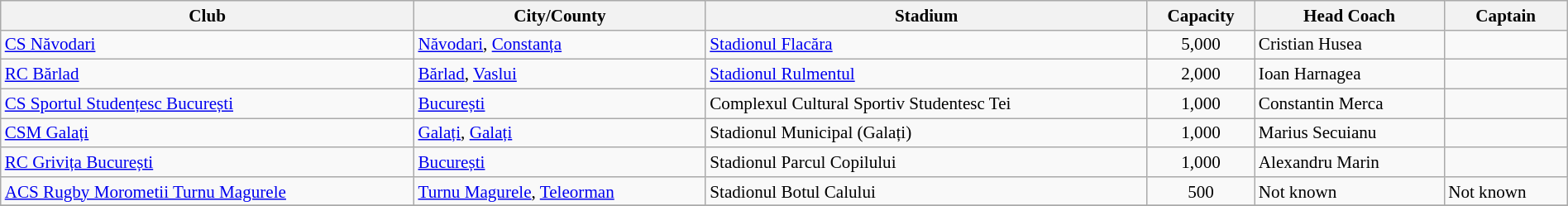<table class="wikitable plainrowheaders" style="width:100%; font-size:88%;">
<tr>
<th>Club</th>
<th>City/County</th>
<th>Stadium</th>
<th>Capacity</th>
<th>Head Coach</th>
<th>Captain</th>
</tr>
<tr>
<td><a href='#'>CS Năvodari</a></td>
<td><a href='#'>Năvodari</a>, <a href='#'>Constanța</a></td>
<td><a href='#'>Stadionul Flacăra</a></td>
<td align=center>5,000</td>
<td> Cristian Husea</td>
<td></td>
</tr>
<tr>
<td><a href='#'>RC Bărlad</a></td>
<td><a href='#'>Bărlad</a>, <a href='#'>Vaslui</a></td>
<td><a href='#'>Stadionul Rulmentul</a></td>
<td align=center>2,000</td>
<td> Ioan Harnagea</td>
<td></td>
</tr>
<tr>
<td><a href='#'>CS Sportul Studențesc București</a></td>
<td><a href='#'>București</a></td>
<td>Complexul Cultural Sportiv Studentesc Tei</td>
<td align=center>1,000</td>
<td> Constantin Merca</td>
<td></td>
</tr>
<tr>
<td><a href='#'>CSM Galați</a></td>
<td><a href='#'>Galați</a>, <a href='#'>Galați</a></td>
<td>Stadionul Municipal (Galați)</td>
<td align=center>1,000</td>
<td> Marius Secuianu</td>
<td></td>
</tr>
<tr>
<td><a href='#'>RC Grivița București</a></td>
<td><a href='#'>București</a></td>
<td>Stadionul Parcul Copilului</td>
<td align=center>1,000</td>
<td> Alexandru Marin</td>
<td></td>
</tr>
<tr>
<td><a href='#'>ACS Rugby Morometii Turnu Magurele</a></td>
<td><a href='#'>Turnu Magurele</a>, <a href='#'>Teleorman</a></td>
<td>Stadionul Botul Calului</td>
<td align=center>500</td>
<td> Not known</td>
<td> Not known</td>
</tr>
<tr>
</tr>
</table>
